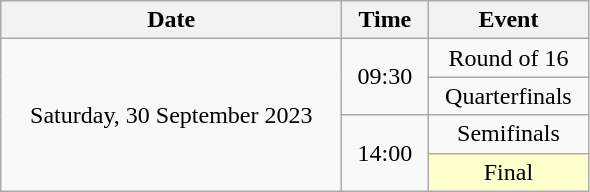<table class = "wikitable" style="text-align:center;">
<tr>
<th width=220>Date</th>
<th width=50>Time</th>
<th width=100>Event</th>
</tr>
<tr>
<td rowspan=4>Saturday, 30 September 2023</td>
<td rowspan=2>09:30</td>
<td>Round of 16</td>
</tr>
<tr>
<td>Quarterfinals</td>
</tr>
<tr>
<td rowspan=2>14:00</td>
<td>Semifinals</td>
</tr>
<tr>
<td bgcolor=ffffcc>Final</td>
</tr>
</table>
